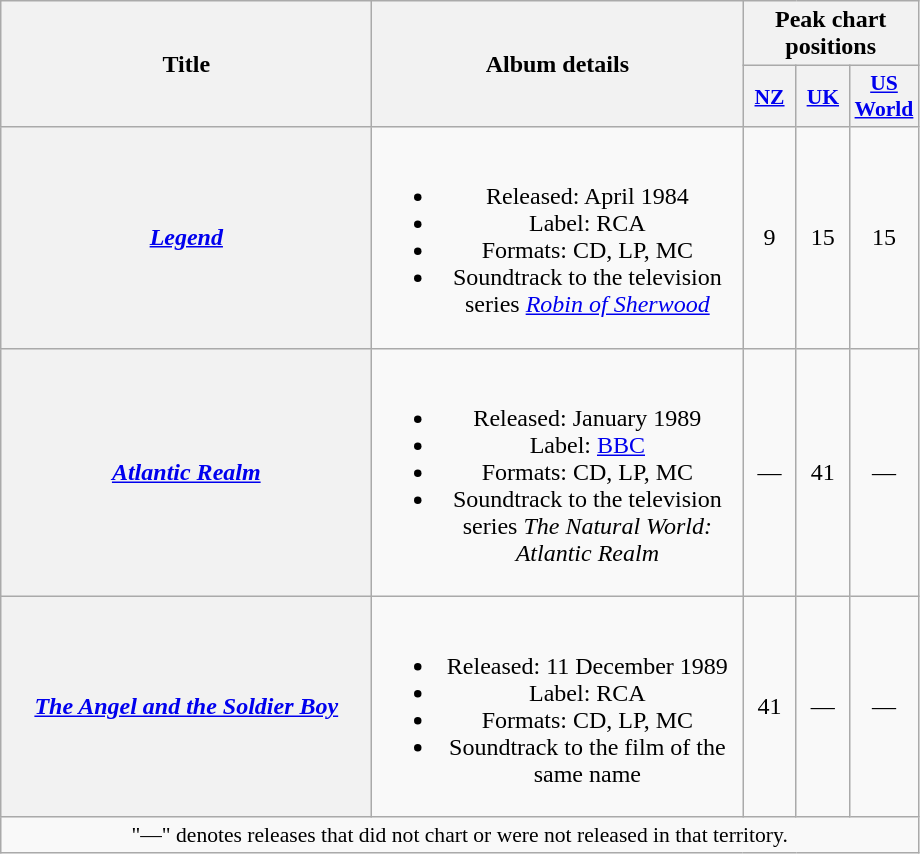<table class="wikitable plainrowheaders" style="text-align:center;">
<tr>
<th rowspan="2" scope="col" style="width:15em;">Title</th>
<th rowspan="2" scope="col" style="width:15em;">Album details</th>
<th colspan="3">Peak chart positions</th>
</tr>
<tr>
<th scope="col" style="width:2em;font-size:90%;"><a href='#'>NZ</a><br></th>
<th scope="col" style="width:2em;font-size:90%;"><a href='#'>UK</a><br></th>
<th scope="col" style="width:2em;font-size:90%;"><a href='#'>US World</a><br></th>
</tr>
<tr>
<th scope="row"><em><a href='#'>Legend</a></em></th>
<td><br><ul><li>Released: April 1984</li><li>Label: RCA</li><li>Formats: CD, LP, MC</li><li>Soundtrack to the television series <em><a href='#'>Robin of Sherwood</a></em></li></ul></td>
<td>9</td>
<td>15</td>
<td>15</td>
</tr>
<tr>
<th scope="row"><em><a href='#'>Atlantic Realm</a></em></th>
<td><br><ul><li>Released: January 1989</li><li>Label: <a href='#'>BBC</a></li><li>Formats: CD, LP, MC</li><li>Soundtrack to the television series <em>The Natural World: Atlantic Realm</em></li></ul></td>
<td>—</td>
<td>41</td>
<td>—</td>
</tr>
<tr>
<th scope="row"><em><a href='#'>The Angel and the Soldier Boy</a></em></th>
<td><br><ul><li>Released: 11 December 1989</li><li>Label: RCA</li><li>Formats: CD, LP, MC</li><li>Soundtrack to the film of the same name</li></ul></td>
<td>41</td>
<td>—</td>
<td>—</td>
</tr>
<tr>
<td colspan="5" style="font-size:90%">"—" denotes releases that did not chart or were not released in that territory.</td>
</tr>
</table>
